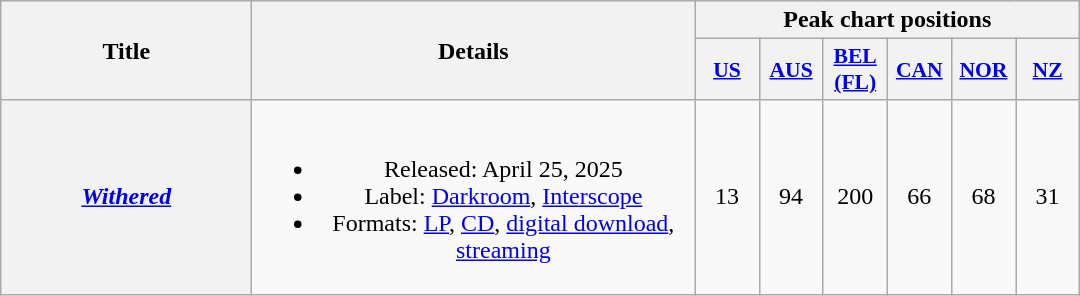<table class="wikitable plainrowheaders" style="text-align:center;">
<tr>
<th scope="col" rowspan="2" style="width:10em;">Title</th>
<th scope="col" rowspan="2" style="width:18em;">Details</th>
<th scope="col" colspan="6">Peak chart positions</th>
</tr>
<tr>
<th scope="col" style="width:2.5em;font-size:90%;"><a href='#'>US</a><br></th>
<th scope="col" style="width:2.5em;font-size:90%;"><a href='#'>AUS</a><br></th>
<th scope="col" style="width:2.5em;font-size:90%;"><a href='#'>BEL<br>(FL)</a><br></th>
<th scope="col" style="width:2.5em;font-size:90%;"><a href='#'>CAN</a><br></th>
<th scope="col" style="width:2.5em;font-size:90%;"><a href='#'>NOR</a><br></th>
<th scope="col" style="width:2.5em;font-size:90%;"><a href='#'>NZ</a><br></th>
</tr>
<tr>
<th scope="row"><em><a href='#'>Withered</a></em></th>
<td><br><ul><li>Released: April 25, 2025</li><li>Label: <a href='#'>Darkroom</a>, <a href='#'>Interscope</a></li><li>Formats: <a href='#'>LP</a>, <a href='#'>CD</a>, <a href='#'>digital download</a>, <a href='#'>streaming</a></li></ul></td>
<td>13</td>
<td>94</td>
<td>200</td>
<td>66</td>
<td>68</td>
<td>31</td>
</tr>
</table>
